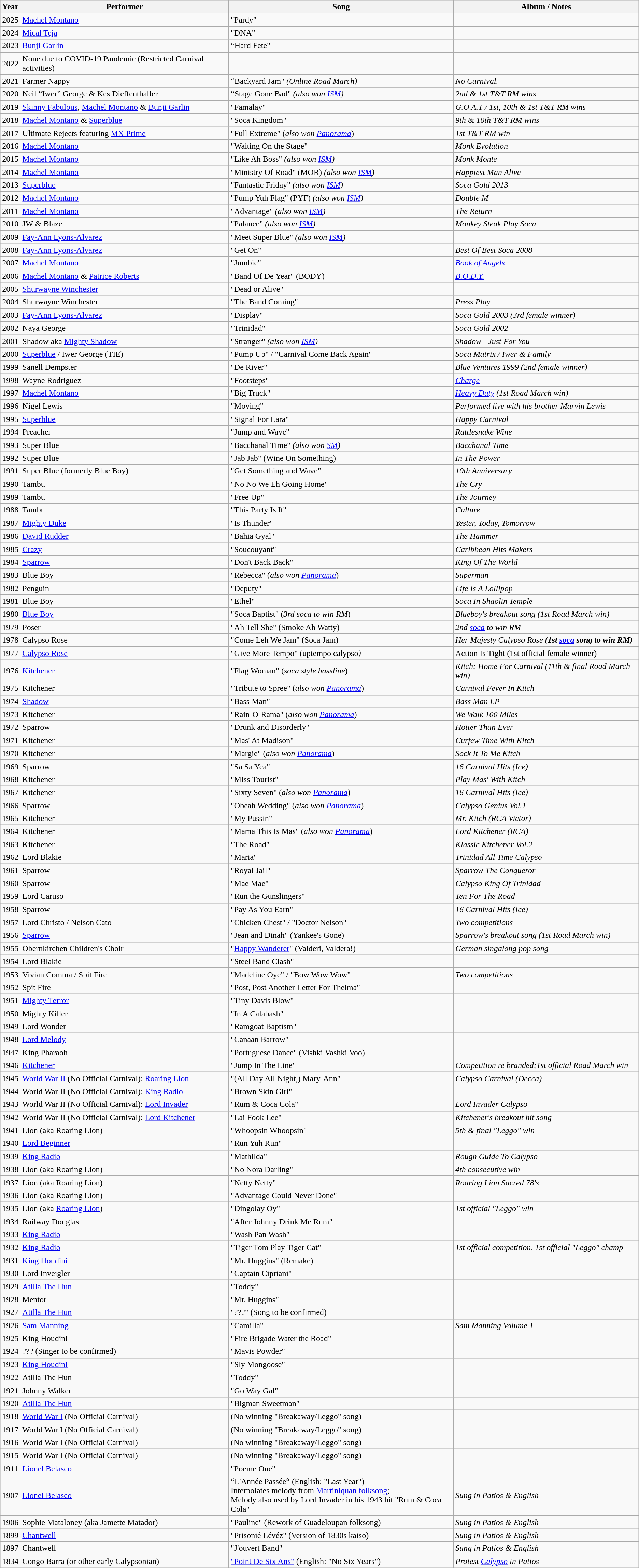<table class="wikitable sortable">
<tr>
<th>Year</th>
<th>Performer</th>
<th>Song</th>
<th>Album / Notes</th>
</tr>
<tr>
<td>2025</td>
<td><a href='#'>Machel Montano</a></td>
<td>"Pardy"</td>
<td></td>
</tr>
<tr>
<td>2024</td>
<td><a href='#'>Mical Teja</a></td>
<td>"DNA"</td>
<td></td>
</tr>
<tr>
<td>2023</td>
<td><a href='#'>Bunji Garlin</a></td>
<td>“Hard Fete"</td>
<td></td>
</tr>
<tr>
<td>2022</td>
<td>None due to COVID-19 Pandemic (Restricted Carnival activities)</td>
<td></td>
<td></td>
</tr>
<tr>
<td>2021</td>
<td>Farmer Nappy</td>
<td>“Backyard Jam" <em>(Online Road March)</em></td>
<td><em>No Carnival.</em></td>
</tr>
<tr>
</tr>
<tr>
<td>2020</td>
<td>Neil “Iwer” George & Kes Dieffenthaller</td>
<td>“Stage Gone Bad" <em>(also won <a href='#'>ISM</a>)</em></td>
<td><em>2nd & 1st T&T RM wins</em></td>
</tr>
<tr>
<td>2019</td>
<td><a href='#'>Skinny Fabulous</a>, <a href='#'>Machel Montano</a> & <a href='#'>Bunji Garlin</a></td>
<td>"Famalay"</td>
<td><em>G.O.A.T / 1st, 10th & 1st T&T RM wins</em></td>
</tr>
<tr>
<td>2018</td>
<td><a href='#'>Machel Montano</a> & <a href='#'>Superblue</a></td>
<td>"Soca Kingdom"</td>
<td><em>9th & 10th T&T RM wins</em></td>
</tr>
<tr>
<td>2017</td>
<td>Ultimate Rejects featuring <a href='#'>MX Prime</a></td>
<td>"Full Extreme" (<em>also won <a href='#'>Panorama</a></em>)</td>
<td><em>1st T&T RM win</em></td>
</tr>
<tr>
<td>2016</td>
<td><a href='#'>Machel Montano</a></td>
<td>"Waiting On the Stage"</td>
<td><em>Monk Evolution</em></td>
</tr>
<tr>
<td>2015</td>
<td><a href='#'>Machel Montano</a></td>
<td>"Like Ah Boss" <em>(also won <a href='#'>ISM</a>)</em></td>
<td><em>Monk Monte</em></td>
</tr>
<tr>
<td>2014</td>
<td><a href='#'>Machel Montano</a></td>
<td>"Ministry Of Road" (MOR) <em>(also won <a href='#'>ISM</a>)</em></td>
<td><em>Happiest Man Alive</em></td>
</tr>
<tr>
<td>2013</td>
<td><a href='#'>Superblue</a></td>
<td>"Fantastic Friday" <em>(also won <a href='#'>ISM</a>)</em></td>
<td><em>Soca Gold 2013</em></td>
</tr>
<tr>
<td>2012</td>
<td><a href='#'>Machel Montano</a></td>
<td>"Pump Yuh Flag" (PYF) <em>(also won <a href='#'>ISM</a>)</em></td>
<td><em>Double M</em></td>
</tr>
<tr>
<td>2011</td>
<td><a href='#'>Machel Montano</a></td>
<td>"Advantage" <em>(also won <a href='#'>ISM</a>)</em></td>
<td><em>The Return</em></td>
</tr>
<tr>
<td>2010</td>
<td>JW & Blaze</td>
<td>"Palance" <em>(also won <a href='#'>ISM</a>)</em></td>
<td><em>Monkey Steak Play Soca</em></td>
</tr>
<tr>
<td>2009</td>
<td><a href='#'>Fay-Ann Lyons-Alvarez</a></td>
<td>"Meet Super Blue" <em>(also won <a href='#'>ISM</a>)</em></td>
<td></td>
</tr>
<tr>
<td>2008</td>
<td><a href='#'>Fay-Ann Lyons-Alvarez</a></td>
<td>"Get On"</td>
<td><em>Best Of Best Soca 2008</em></td>
</tr>
<tr>
<td>2007</td>
<td><a href='#'>Machel Montano</a></td>
<td>"Jumbie"</td>
<td><em><a href='#'>Book of Angels</a></em></td>
</tr>
<tr>
<td>2006</td>
<td><a href='#'>Machel Montano</a> & <a href='#'>Patrice Roberts</a></td>
<td>"Band Of De Year" (BODY)</td>
<td><em><a href='#'>B.O.D.Y.</a></em></td>
</tr>
<tr>
<td>2005</td>
<td><a href='#'>Shurwayne Winchester</a></td>
<td>"Dead or Alive"</td>
<td></td>
</tr>
<tr>
<td>2004</td>
<td>Shurwayne Winchester</td>
<td>"The Band Coming"</td>
<td><em>Press Play</em></td>
</tr>
<tr>
<td>2003</td>
<td><a href='#'>Fay-Ann Lyons-Alvarez</a></td>
<td>"Display"</td>
<td><em>Soca Gold 2003 (3rd female winner)</em></td>
</tr>
<tr>
<td>2002</td>
<td>Naya George</td>
<td>"Trinidad"</td>
<td><em>Soca Gold 2002</em></td>
</tr>
<tr>
<td>2001</td>
<td>Shadow aka <a href='#'>Mighty Shadow</a></td>
<td>"Stranger" <em>(also won <a href='#'>ISM</a>)</em></td>
<td><em>Shadow - Just For You</em></td>
</tr>
<tr>
<td>2000</td>
<td><a href='#'>Superblue</a> / Iwer George (TIE)</td>
<td>"Pump Up" / "Carnival Come Back Again"</td>
<td><em>Soca Matrix / Iwer & Family</em></td>
</tr>
<tr>
<td>1999</td>
<td>Sanell Dempster</td>
<td>"De River"</td>
<td><em>Blue Ventures 1999 (2nd female winner)</em></td>
</tr>
<tr>
<td>1998</td>
<td>Wayne Rodriguez</td>
<td>"Footsteps"</td>
<td><em><a href='#'>Charge</a></em></td>
</tr>
<tr>
<td>1997</td>
<td><a href='#'>Machel Montano</a></td>
<td>"Big Truck"</td>
<td><em><a href='#'>Heavy Duty</a> (1st Road March win)</em></td>
</tr>
<tr>
<td>1996</td>
<td>Nigel Lewis</td>
<td>"Moving"</td>
<td><em>Performed live with his brother Marvin Lewis</em></td>
</tr>
<tr>
<td>1995</td>
<td><a href='#'>Superblue</a></td>
<td>"Signal For Lara"</td>
<td><em>Happy Carnival</em></td>
</tr>
<tr>
<td>1994</td>
<td>Preacher</td>
<td>"Jump and Wave"</td>
<td><em>Rattlesnake Wine</em></td>
</tr>
<tr>
<td>1993</td>
<td>Super Blue</td>
<td>"Bacchanal Time" <em>(also won <a href='#'>SM</a>)</em></td>
<td><em>Bacchanal Time</em></td>
</tr>
<tr>
<td>1992</td>
<td>Super Blue</td>
<td>"Jab Jab" (Wine On Something)</td>
<td><em>In The Power</em></td>
</tr>
<tr>
<td>1991</td>
<td>Super Blue (formerly Blue Boy)</td>
<td>"Get Something and Wave"</td>
<td><em>10th Anniversary</em></td>
</tr>
<tr>
<td>1990</td>
<td>Tambu</td>
<td>"No No We Eh Going Home"</td>
<td><em>The Cry</em></td>
</tr>
<tr>
<td>1989</td>
<td>Tambu</td>
<td>"Free Up"</td>
<td><em>The Journey</em></td>
</tr>
<tr>
<td>1988</td>
<td>Tambu</td>
<td>"This Party Is It"</td>
<td><em>Culture</em></td>
</tr>
<tr>
<td>1987</td>
<td><a href='#'>Mighty Duke</a></td>
<td>"Is Thunder"</td>
<td><em>Yester, Today, Tomorrow</em></td>
</tr>
<tr>
<td>1986</td>
<td><a href='#'>David Rudder</a></td>
<td>"Bahia Gyal"</td>
<td><em>The Hammer</em></td>
</tr>
<tr>
<td>1985</td>
<td><a href='#'>Crazy</a></td>
<td>"Soucouyant"</td>
<td><em>Caribbean Hits Makers</em></td>
</tr>
<tr>
<td>1984</td>
<td><a href='#'>Sparrow</a></td>
<td>"Don't Back Back"</td>
<td><em>King Of The World</em></td>
</tr>
<tr>
<td>1983</td>
<td>Blue Boy</td>
<td>"Rebecca" (<em>also won <a href='#'>Panorama</a></em>)</td>
<td><em>Superman</em></td>
</tr>
<tr>
<td>1982</td>
<td>Penguin</td>
<td>"Deputy"</td>
<td><em>Life Is A Lollipop</em></td>
</tr>
<tr>
<td>1981</td>
<td>Blue Boy</td>
<td>"Ethel"</td>
<td><em>Soca In Shaolin Temple</em></td>
</tr>
<tr>
<td>1980</td>
<td><a href='#'>Blue Boy</a></td>
<td>"Soca Baptist" (<em>3rd soca to win RM</em>)</td>
<td><em>Blueboy's breakout song (1st Road March win)</em></td>
</tr>
<tr>
<td>1979</td>
<td>Poser</td>
<td>"Ah Tell She" (Smoke Ah Watty)</td>
<td><em>2nd <a href='#'>soca</a> to win RM</em></td>
</tr>
<tr>
<td>1978</td>
<td>Calypso Rose</td>
<td>"Come Leh We Jam" (Soca Jam)</td>
<td><em>Her Majesty Calypso Rose <strong>(1st <a href='#'>soca</a> song to win RM)<strong><em></td>
</tr>
<tr>
<td>1977</td>
<td><a href='#'>Calypso Rose</a></td>
<td>"Give More Tempo" (</em>uptempo calypso<em>)</td>
<td></em>Action Is Tight </strong>(1st official female winner)</em></strong></td>
</tr>
<tr>
<td>1976</td>
<td><a href='#'>Kitchener</a></td>
<td>"Flag Woman" (<em>soca style bassline</em>)</td>
<td><em>Kitch: Home For Carnival (11th & final Road March win)</em></td>
</tr>
<tr>
<td>1975</td>
<td>Kitchener</td>
<td>"Tribute to Spree" (<em>also won <a href='#'>Panorama</a></em>)</td>
<td><em>Carnival Fever In Kitch</em></td>
</tr>
<tr>
<td>1974</td>
<td><a href='#'>Shadow</a></td>
<td>"Bass Man"</td>
<td><em>Bass Man</em> <em>LP</em></td>
</tr>
<tr>
<td>1973</td>
<td>Kitchener</td>
<td>"Rain-O-Rama" (<em>also won <a href='#'>Panorama</a></em>)</td>
<td><em>We Walk 100 Miles</em></td>
</tr>
<tr>
<td>1972</td>
<td>Sparrow</td>
<td>"Drunk and Disorderly"</td>
<td><em>Hotter Than Ever</em></td>
</tr>
<tr>
<td>1971</td>
<td>Kitchener</td>
<td>"Mas' At Madison"</td>
<td><em>Curfew Time With Kitch</em></td>
</tr>
<tr>
<td>1970</td>
<td>Kitchener</td>
<td>"Margie" (<em>also won <a href='#'>Panorama</a></em>)</td>
<td><em>Sock It To Me Kitch</em></td>
</tr>
<tr>
<td>1969</td>
<td>Sparrow</td>
<td>"Sa Sa Yea"</td>
<td><em>16 Carnival Hits (Ice)</em></td>
</tr>
<tr>
<td>1968</td>
<td>Kitchener</td>
<td>"Miss Tourist"</td>
<td><em>Play Mas' With Kitch</em></td>
</tr>
<tr>
<td>1967</td>
<td>Kitchener</td>
<td>"Sixty Seven" (<em>also won <a href='#'>Panorama</a></em>)</td>
<td><em>16 Carnival Hits (Ice)</em></td>
</tr>
<tr>
<td>1966</td>
<td>Sparrow</td>
<td>"Obeah Wedding" (<em>also won <a href='#'>Panorama</a></em>)</td>
<td><em>Calypso Genius Vol.1</em></td>
</tr>
<tr>
<td>1965</td>
<td>Kitchener</td>
<td>"My Pussin"</td>
<td><em>Mr. Kitch (RCA Victor)</em></td>
</tr>
<tr>
<td>1964</td>
<td>Kitchener</td>
<td>"Mama This Is Mas" (<em>also won <a href='#'>Panorama</a></em>)</td>
<td><em>Lord Kitchener (RCA)</em></td>
</tr>
<tr>
<td>1963</td>
<td>Kitchener</td>
<td>"The Road"</td>
<td><em>Klassic Kitchener Vol.2</em></td>
</tr>
<tr>
<td>1962</td>
<td>Lord Blakie</td>
<td>"Maria"</td>
<td><em>Trinidad All Time Calypso</em></td>
</tr>
<tr>
<td>1961</td>
<td>Sparrow</td>
<td>"Royal Jail"</td>
<td><em>Sparrow The Conqueror</em></td>
</tr>
<tr>
<td>1960</td>
<td>Sparrow</td>
<td>"Mae Mae"</td>
<td><em>Calypso King Of Trinidad</em></td>
</tr>
<tr>
<td>1959</td>
<td>Lord Caruso</td>
<td>"Run the Gunslingers"</td>
<td><em>Ten For The Road</em></td>
</tr>
<tr>
<td>1958</td>
<td>Sparrow</td>
<td>"Pay As You Earn"</td>
<td><em>16 Carnival Hits (Ice)</em></td>
</tr>
<tr>
<td>1957</td>
<td>Lord Christo / Nelson Cato</td>
<td>"Chicken Chest" / "Doctor Nelson"</td>
<td><em>Two competitions</em></td>
</tr>
<tr>
<td>1956</td>
<td><a href='#'>Sparrow</a></td>
<td>"Jean and Dinah" (Yankee's Gone)</td>
<td><em>Sparrow's breakout song (1st Road March win)</em></td>
</tr>
<tr>
<td>1955</td>
<td>Obernkirchen Children's Choir</td>
<td>"<a href='#'>Happy Wanderer</a>" (Valderi, Valdera!)</td>
<td><em>German singalong pop song</em></td>
</tr>
<tr>
<td>1954</td>
<td>Lord Blakie</td>
<td>"Steel Band Clash"</td>
<td></td>
</tr>
<tr>
<td>1953</td>
<td>Vivian Comma / Spit Fire</td>
<td>"Madeline Oye" / "Bow Wow Wow"</td>
<td><em>Two competitions</em></td>
</tr>
<tr>
<td>1952</td>
<td>Spit Fire</td>
<td>"Post, Post Another Letter For Thelma"</td>
<td></td>
</tr>
<tr>
<td>1951</td>
<td><a href='#'>Mighty Terror</a></td>
<td>"Tiny Davis Blow"</td>
<td></td>
</tr>
<tr>
<td>1950</td>
<td>Mighty Killer</td>
<td>"In A Calabash"</td>
<td></td>
</tr>
<tr>
<td>1949</td>
<td>Lord Wonder</td>
<td>"Ramgoat Baptism"</td>
<td></td>
</tr>
<tr>
<td>1948</td>
<td><a href='#'>Lord Melody</a></td>
<td>"Canaan Barrow"</td>
<td></td>
</tr>
<tr>
<td>1947</td>
<td>King Pharaoh</td>
<td>"Portuguese Dance" (Vishki Vashki Voo)</td>
<td></td>
</tr>
<tr>
<td>1946</td>
<td><a href='#'>Kitchener</a></td>
<td>"Jump In The Line"</td>
<td><em>Competition re branded;1st official Road March win</em></td>
</tr>
<tr>
<td>1945</td>
<td><a href='#'>World War II</a> (No Official Carnival): <a href='#'>Roaring Lion</a></td>
<td>"(All Day All Night,) Mary-Ann"</td>
<td><em>Calypso Carnival (Decca)</em></td>
</tr>
<tr>
<td>1944</td>
<td>World War II (No Official Carnival): <a href='#'>King Radio</a></td>
<td>"Brown Skin Girl"</td>
<td></td>
</tr>
<tr>
<td>1943</td>
<td>World War II (No Official Carnival): <a href='#'>Lord Invader</a></td>
<td>"Rum & Coca Cola"</td>
<td><em>Lord Invader Calypso</em></td>
</tr>
<tr>
<td>1942</td>
<td>World War II (No Official Carnival): <a href='#'>Lord Kitchener</a></td>
<td>"Lai Fook Lee"</td>
<td><em>Kitchener's breakout hit song</em></td>
</tr>
<tr>
<td>1941</td>
<td>Lion (aka Roaring Lion)</td>
<td>"Whoopsin Whoopsin"</td>
<td><em>5th & final "Leggo" win</em></td>
</tr>
<tr>
<td>1940</td>
<td><a href='#'>Lord Beginner</a></td>
<td>"Run Yuh Run"</td>
<td></td>
</tr>
<tr>
<td>1939</td>
<td><a href='#'>King Radio</a></td>
<td>"Mathilda"</td>
<td><em>Rough Guide To Calypso</em></td>
</tr>
<tr>
<td>1938</td>
<td>Lion (aka Roaring Lion)</td>
<td>"No Nora Darling"</td>
<td><em>4th consecutive win</em></td>
</tr>
<tr>
<td>1937</td>
<td>Lion (aka Roaring Lion)</td>
<td>"Netty Netty"</td>
<td><em>Roaring Lion Sacred 78's</em></td>
</tr>
<tr>
<td>1936</td>
<td>Lion (aka Roaring Lion)</td>
<td>"Advantage Could Never Done"</td>
<td></td>
</tr>
<tr>
<td>1935</td>
<td>Lion (aka <a href='#'>Roaring Lion</a>)</td>
<td>"Dingolay Oy"</td>
<td><em>1st official "Leggo" win</em></td>
</tr>
<tr>
<td>1934</td>
<td>Railway Douglas</td>
<td>"After Johnny Drink Me Rum"</td>
<td></td>
</tr>
<tr>
<td>1933</td>
<td><a href='#'>King Radio</a></td>
<td>"Wash Pan Wash"</td>
<td></td>
</tr>
<tr>
<td>1932</td>
<td><a href='#'>King Radio</a></td>
<td>"Tiger Tom Play Tiger Cat"</td>
<td><em>1st official competition, 1st official "Leggo" champ</em></td>
</tr>
<tr>
<td>1931</td>
<td><a href='#'>King Houdini</a></td>
<td>"Mr. Huggins" (Remake)</td>
<td></td>
</tr>
<tr>
<td>1930</td>
<td>Lord Inveigler</td>
<td>"Captain Cipriani"</td>
<td></td>
</tr>
<tr>
<td>1929</td>
<td><a href='#'>Atilla The Hun</a></td>
<td>"Toddy"</td>
<td></td>
</tr>
<tr>
<td>1928</td>
<td>Mentor</td>
<td>"Mr. Huggins"</td>
<td></td>
</tr>
<tr>
<td>1927</td>
<td><a href='#'>Atilla The Hun</a></td>
<td>"???" (Song to be confirmed)</td>
<td></td>
</tr>
<tr>
<td>1926</td>
<td><a href='#'>Sam Manning</a></td>
<td>"Camilla"</td>
<td><em>Sam Manning Volume 1</em></td>
</tr>
<tr>
<td>1925</td>
<td>King Houdini</td>
<td>"Fire Brigade Water the Road"</td>
<td></td>
</tr>
<tr>
<td>1924</td>
<td>??? (Singer to be confirmed)</td>
<td>"Mavis Powder"</td>
<td></td>
</tr>
<tr>
<td>1923</td>
<td><a href='#'>King Houdini</a></td>
<td>"Sly Mongoose"</td>
<td></td>
</tr>
<tr>
<td>1922</td>
<td>Atilla The Hun</td>
<td>"Toddy"</td>
<td></td>
</tr>
<tr>
<td>1921</td>
<td>Johnny Walker</td>
<td>"Go Way Gal"</td>
<td></td>
</tr>
<tr>
<td>1920</td>
<td><a href='#'>Atilla The Hun</a></td>
<td>"Bigman Sweetman"</td>
<td></td>
</tr>
<tr>
<td>1918</td>
<td><a href='#'>World War I</a> (No Official Carnival)</td>
<td>(No winning "Breakaway/Leggo" song)</td>
<td></td>
</tr>
<tr>
<td>1917</td>
<td>World War I (No Official Carnival)</td>
<td>(No winning "Breakaway/Leggo" song)</td>
<td></td>
</tr>
<tr>
<td>1916</td>
<td>World War I (No Official Carnival)</td>
<td>(No winning "Breakaway/Leggo" song)</td>
<td></td>
</tr>
<tr>
<td>1915</td>
<td>World War I (No Official Carnival)</td>
<td>(No winning "Breakaway/Leggo" song)</td>
<td></td>
</tr>
<tr>
<td>1911</td>
<td><a href='#'>Lionel Belasco</a></td>
<td>"Poeme One"</td>
<td></td>
</tr>
<tr>
<td>1907</td>
<td><a href='#'>Lionel Belasco</a></td>
<td>“L'Année Passée“ (English: "Last Year")<br>Interpolates melody from <a href='#'>Martiniquan</a> <a href='#'>folksong</a>;<br>Melody also used by Lord Invader in his 1943 hit "Rum & Coca Cola"</td>
<td><em>Sung in Patios & English</em></td>
</tr>
<tr>
<td>1906</td>
<td>Sophie Mataloney (aka Jamette Matador)</td>
<td>"Pauline" (Rework of Guadeloupan folksong)</td>
<td><em>Sung in Patios & English</em></td>
</tr>
<tr>
<td>1899</td>
<td><a href='#'>Chantwell</a></td>
<td>"Prisonié Lévéz" (Version of 1830s kaiso)</td>
<td><em>Sung in Patios & English</em></td>
</tr>
<tr>
<td>1897</td>
<td>Chantwell</td>
<td>"J'ouvert Band"</td>
<td><em>Sung in Patios & English</em></td>
</tr>
<tr>
<td>1834</td>
<td>Congo Barra (or other early Calypsonian)</td>
<td><a href='#'>"Point De Six Ans"</a> (English: "No Six Years")</td>
<td><em>Protest <a href='#'>Calypso</a> in Patios</em></td>
</tr>
</table>
